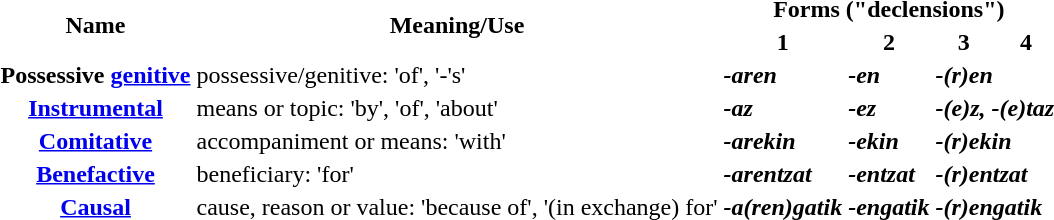<table>
<tr>
<th rowspan=2 align="center">Name</th>
<th rowspan=2 align="center">Meaning/Use</th>
<th colspan=4 align="center">Forms ("declensions")</th>
</tr>
<tr>
<th>1</th>
<th>2</th>
<th>3</th>
<th>4</th>
</tr>
<tr>
<th>Possessive <a href='#'>genitive</a></th>
<td>possessive/genitive: 'of', '-'s'</td>
<td><strong><em>-aren</em></strong></td>
<td><strong><em>-en</em></strong></td>
<td colspan=2><strong><em>-(r)en</em></strong></td>
</tr>
<tr>
<th><a href='#'>Instrumental</a></th>
<td>means or topic: 'by', 'of', 'about'</td>
<td><strong><em>-az</em></strong></td>
<td><strong><em>-ez</em></strong></td>
<td colspan=2><strong><em>-(e)z, -(e)taz</em></strong></td>
</tr>
<tr>
<th><a href='#'>Comitative</a></th>
<td>accompaniment or means: 'with'</td>
<td><strong><em>-arekin</em></strong></td>
<td><strong><em>-ekin</em></strong></td>
<td colspan=2><strong><em>-(r)ekin</em></strong></td>
</tr>
<tr>
<th><a href='#'>Benefactive</a></th>
<td>beneficiary: 'for'</td>
<td><strong><em>-arentzat</em></strong></td>
<td><strong><em>-entzat</em></strong></td>
<td colspan=2><strong><em>-(r)entzat</em></strong></td>
</tr>
<tr>
<th><a href='#'>Causal</a></th>
<td>cause, reason or value: 'because of', '(in exchange) for'</td>
<td><strong><em>-a(ren)gatik</em></strong></td>
<td><strong><em>-engatik</em></strong></td>
<td colspan=2><strong><em>-(r)engatik</em></strong></td>
</tr>
</table>
